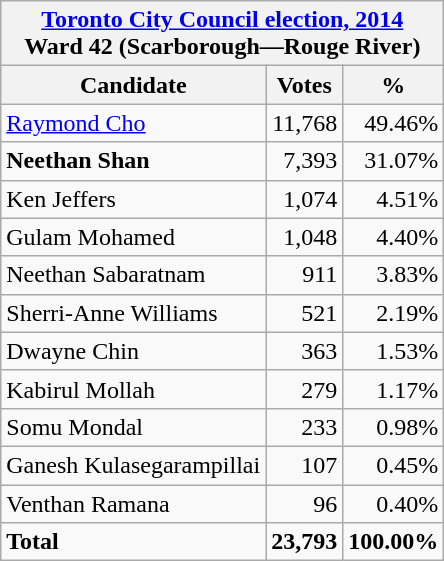<table class="wikitable collapsible" border="1" style="text-align:right;">
<tr>
<th align=center colspan=3><a href='#'>Toronto City Council election, 2014</a><br>Ward 42 (Scarborough—Rouge River)</th>
</tr>
<tr>
<th align=left>Candidate</th>
<th align=left>Votes</th>
<th align=left>%</th>
</tr>
<tr>
<td align=left><a href='#'>Raymond Cho</a></td>
<td>11,768</td>
<td>49.46%</td>
</tr>
<tr>
<td align=left><strong>Neethan Shan</strong></td>
<td>7,393</td>
<td>31.07%</td>
</tr>
<tr>
<td align=left>Ken Jeffers</td>
<td>1,074</td>
<td>4.51%</td>
</tr>
<tr>
<td align=left>Gulam Mohamed</td>
<td>1,048</td>
<td>4.40%</td>
</tr>
<tr>
<td align=left>Neethan Sabaratnam</td>
<td>911</td>
<td>3.83%</td>
</tr>
<tr>
<td align=left>Sherri-Anne Williams</td>
<td>521</td>
<td>2.19%</td>
</tr>
<tr>
<td align=left>Dwayne Chin</td>
<td>363</td>
<td>1.53%</td>
</tr>
<tr>
<td align=left>Kabirul Mollah</td>
<td>279</td>
<td>1.17%</td>
</tr>
<tr>
<td align=left>Somu Mondal</td>
<td>233</td>
<td>0.98%</td>
</tr>
<tr>
<td align=left>Ganesh Kulasegarampillai</td>
<td>107</td>
<td>0.45%</td>
</tr>
<tr>
<td align=left>Venthan Ramana</td>
<td>96</td>
<td>0.40%</td>
</tr>
<tr style="font-weight:bold">
<td align=left>Total</td>
<td>23,793</td>
<td>100.00%</td>
</tr>
</table>
